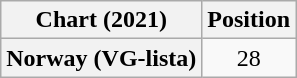<table class="wikitable plainrowheaders" style="text-align:center">
<tr>
<th scope="col">Chart (2021)</th>
<th scope="col">Position</th>
</tr>
<tr>
<th scope="row">Norway (VG-lista)</th>
<td>28</td>
</tr>
</table>
